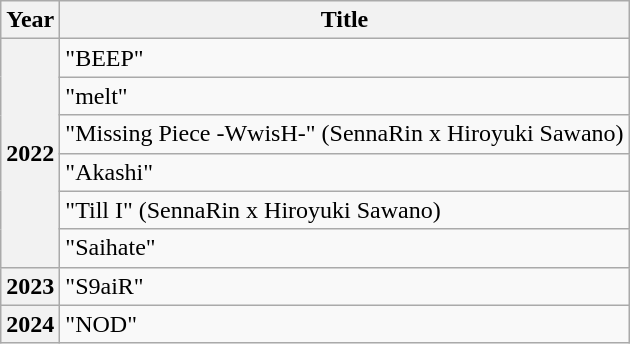<table class="wikitable">
<tr>
<th>Year</th>
<th>Title</th>
</tr>
<tr>
<th rowspan="6">2022</th>
<td>"BEEP"</td>
</tr>
<tr>
<td>"melt"</td>
</tr>
<tr>
<td>"Missing Piece -WwisH-" (SennaRin x Hiroyuki Sawano)</td>
</tr>
<tr>
<td>"Akashi"</td>
</tr>
<tr>
<td>"Till I" (SennaRin x Hiroyuki Sawano)</td>
</tr>
<tr>
<td>"Saihate"</td>
</tr>
<tr>
<th>2023</th>
<td>"S9aiR"</td>
</tr>
<tr>
<th>2024</th>
<td>"NOD"</td>
</tr>
</table>
